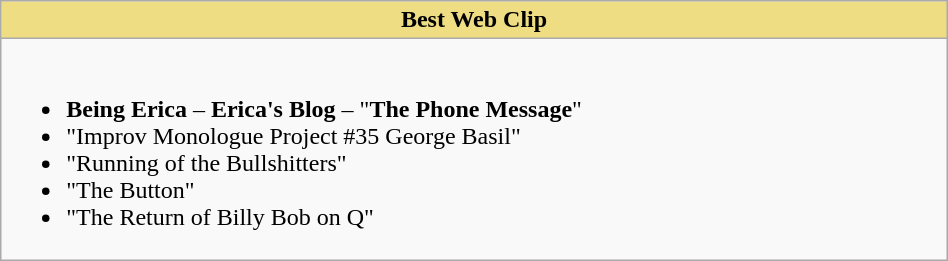<table class="wikitable" style="width:50%">
<tr>
<th style="background:#EEDD82; width:50%">Best Web Clip</th>
</tr>
<tr>
<td valign="top"><br><ul><li> <strong>Being Erica</strong> – <strong>Erica's Blog</strong> – "<strong>The Phone Message</strong>"</li><li>"Improv Monologue Project #35 George Basil"</li><li>"Running of the Bullshitters"</li><li>"The Button"</li><li>"The Return of Billy Bob on Q"</li></ul></td>
</tr>
</table>
